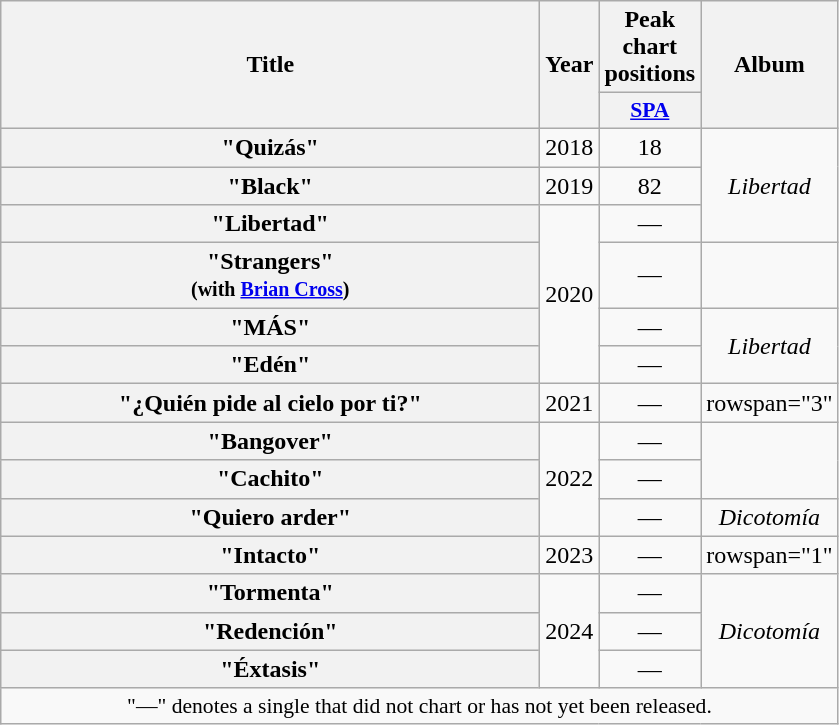<table class="wikitable plainrowheaders" style="text-align:center;">
<tr>
<th scope="col" rowspan="2" style="width:22em;">Title</th>
<th scope="col" rowspan="2" style="width:1em;">Year</th>
<th scope="col">Peak chart positions</th>
<th scope="col" rowspan="2">Album</th>
</tr>
<tr>
<th scope="col" style="width:3em;font-size:90%;"><a href='#'>SPA</a><br></th>
</tr>
<tr>
<th scope="row">"Quizás"</th>
<td>2018</td>
<td>18</td>
<td rowspan="3"><em>Libertad</em></td>
</tr>
<tr>
<th scope="row">"Black"</th>
<td>2019</td>
<td>82</td>
</tr>
<tr>
<th scope="row">"Libertad"</th>
<td rowspan="4">2020</td>
<td>—</td>
</tr>
<tr>
<th scope="row">"Strangers"<br><small>(with <a href='#'>Brian Cross</a>)</small></th>
<td>—</td>
<td></td>
</tr>
<tr>
<th scope="row">"MÁS"</th>
<td>—</td>
<td rowspan="2"><em>Libertad</em></td>
</tr>
<tr>
<th scope="row">"Edén"</th>
<td>—</td>
</tr>
<tr>
<th scope="row">"¿Quién pide al cielo por ti?"</th>
<td>2021</td>
<td>—</td>
<td>rowspan="3" </td>
</tr>
<tr>
<th scope="row">"Bangover"</th>
<td rowspan="3">2022</td>
<td>—</td>
</tr>
<tr>
<th scope="row">"Cachito"</th>
<td>—</td>
</tr>
<tr>
<th scope="row">"Quiero arder"</th>
<td>—</td>
<td rowspan="1"><em>Dicotomía</em></td>
</tr>
<tr>
<th scope="row">"Intacto"</th>
<td rowspan="1">2023</td>
<td>—</td>
<td>rowspan="1" </td>
</tr>
<tr>
<th scope="row">"Tormenta"</th>
<td rowspan="3">2024</td>
<td>—</td>
<td rowspan="3"><em>Dicotomía</em></td>
</tr>
<tr>
<th scope="row">"Redención"</th>
<td>—</td>
</tr>
<tr>
<th scope="row">"Éxtasis"</th>
<td>—</td>
</tr>
<tr>
<td colspan="8" style="font-size:90%">"—" denotes a single that did not chart or has not yet been released.</td>
</tr>
</table>
